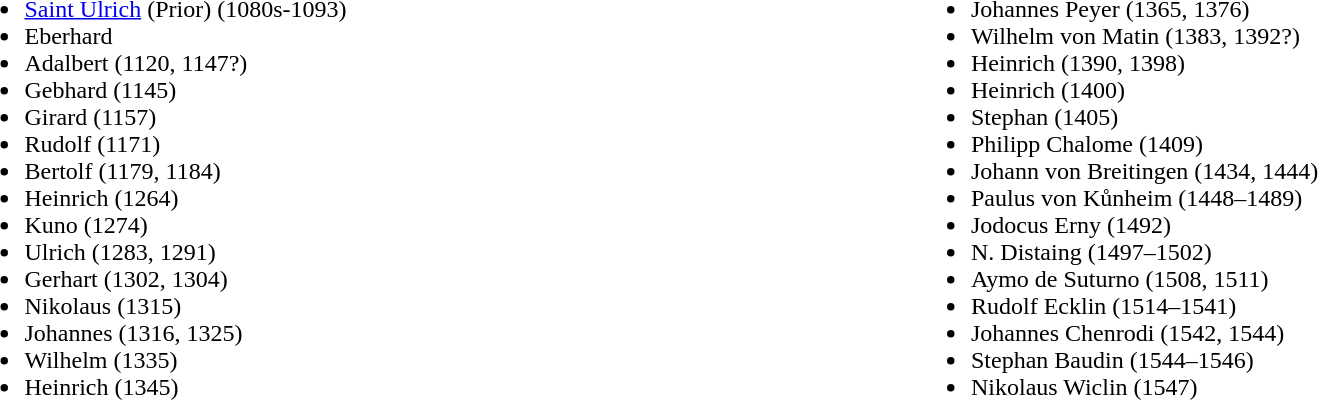<table width="100%" align="center"|>
<tr>
<td width="50%" valign="top"><br><ul><li><a href='#'>Saint Ulrich</a> (Prior) (1080s-1093)</li><li>Eberhard</li><li>Adalbert (1120, 1147?)</li><li>Gebhard (1145)</li><li>Girard (1157)</li><li>Rudolf (1171)</li><li>Bertolf (1179, 1184)</li><li>Heinrich (1264)</li><li>Kuno (1274)</li><li>Ulrich (1283, 1291)</li><li>Gerhart (1302, 1304)</li><li>Nikolaus (1315)</li><li>Johannes (1316, 1325)</li><li>Wilhelm (1335)</li><li>Heinrich (1345)</li></ul></td>
<td width="50%" valign="top"><br><ul><li>Johannes Peyer (1365, 1376)</li><li>Wilhelm von Matin (1383, 1392?)</li><li>Heinrich (1390, 1398)</li><li>Heinrich (1400)</li><li>Stephan (1405)</li><li>Philipp Chalome (1409)</li><li>Johann von Breitingen (1434, 1444)</li><li>Paulus von Kůnheim (1448–1489)</li><li>Jodocus Erny (1492)</li><li>N. Distaing (1497–1502)</li><li>Aymo de Suturno (1508, 1511)</li><li>Rudolf Ecklin (1514–1541)</li><li>Johannes Chenrodi (1542, 1544)</li><li>Stephan Baudin (1544–1546)</li><li>Nikolaus Wiclin (1547)</li></ul></td>
</tr>
<tr>
</tr>
</table>
